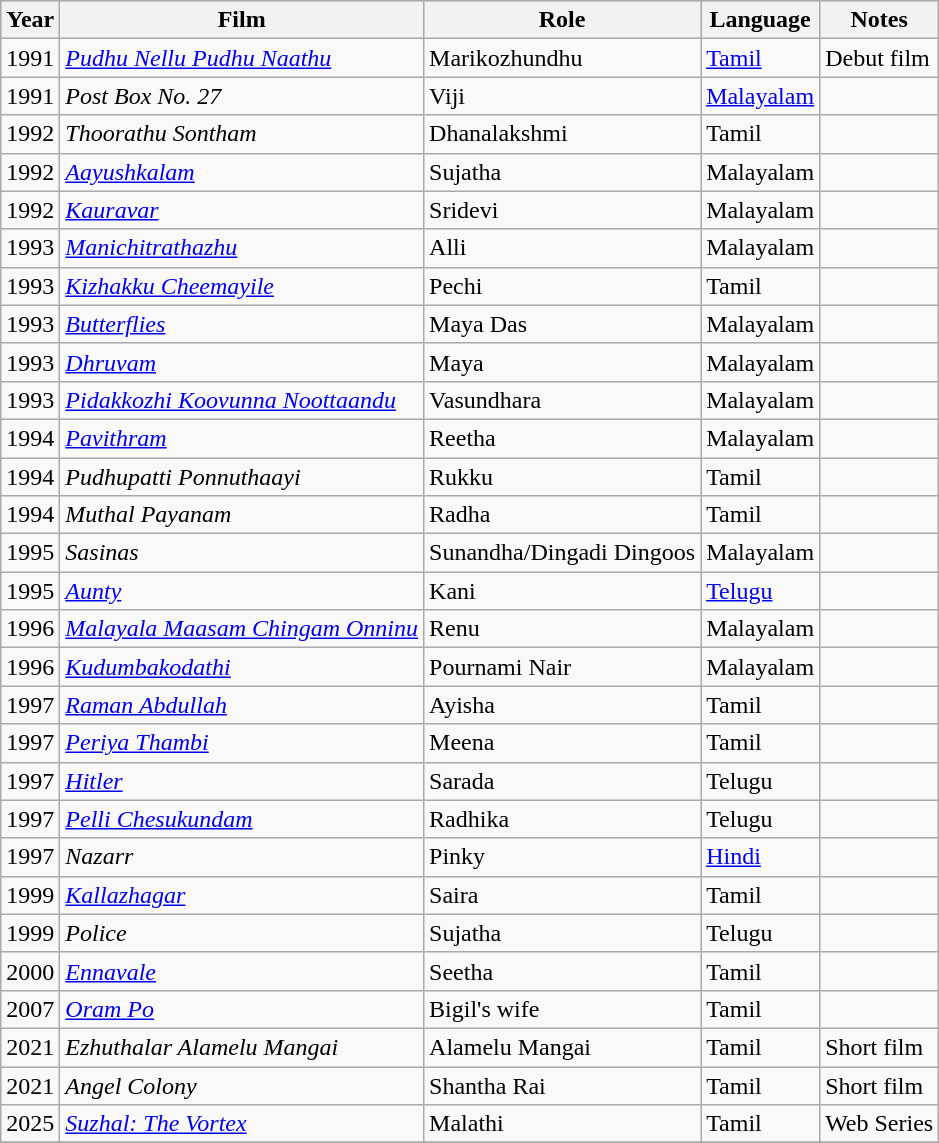<table class="wikitable sortable">
<tr style="background:#ccc; text-align:center;">
<th>Year</th>
<th>Film</th>
<th>Role</th>
<th>Language</th>
<th>Notes</th>
</tr>
<tr>
<td>1991</td>
<td><em><a href='#'>Pudhu Nellu Pudhu Naathu</a></em></td>
<td>Marikozhundhu</td>
<td><a href='#'>Tamil</a></td>
<td>Debut film</td>
</tr>
<tr>
<td>1991</td>
<td><em>Post Box No. 27</em></td>
<td>Viji</td>
<td><a href='#'>Malayalam</a></td>
<td></td>
</tr>
<tr>
<td>1992</td>
<td><em>Thoorathu Sontham</em></td>
<td>Dhanalakshmi</td>
<td>Tamil</td>
<td></td>
</tr>
<tr>
<td>1992</td>
<td><em><a href='#'>Aayushkalam</a></em></td>
<td>Sujatha</td>
<td>Malayalam</td>
<td></td>
</tr>
<tr>
<td>1992</td>
<td><em><a href='#'>Kauravar</a></em></td>
<td>Sridevi</td>
<td>Malayalam</td>
<td></td>
</tr>
<tr>
<td>1993</td>
<td><em><a href='#'>Manichitrathazhu</a></em></td>
<td>Alli</td>
<td>Malayalam</td>
<td></td>
</tr>
<tr>
<td>1993</td>
<td><em><a href='#'>Kizhakku Cheemayile</a></em></td>
<td>Pechi</td>
<td>Tamil</td>
<td></td>
</tr>
<tr>
<td>1993</td>
<td><em><a href='#'>Butterflies</a></em></td>
<td>Maya Das</td>
<td>Malayalam</td>
<td></td>
</tr>
<tr>
<td>1993</td>
<td><em><a href='#'>Dhruvam</a></em></td>
<td>Maya</td>
<td>Malayalam</td>
<td></td>
</tr>
<tr>
<td>1993</td>
<td><em><a href='#'>Pidakkozhi Koovunna Noottaandu</a></em></td>
<td>Vasundhara</td>
<td>Malayalam</td>
<td></td>
</tr>
<tr>
<td>1994</td>
<td><em><a href='#'>Pavithram</a></em></td>
<td>Reetha</td>
<td>Malayalam</td>
<td></td>
</tr>
<tr>
<td>1994</td>
<td><em>Pudhupatti Ponnuthaayi</em></td>
<td>Rukku</td>
<td>Tamil</td>
<td></td>
</tr>
<tr>
<td>1994</td>
<td><em>Muthal Payanam</em></td>
<td>Radha</td>
<td>Tamil</td>
<td></td>
</tr>
<tr>
<td>1995</td>
<td><em>Sasinas</em></td>
<td>Sunandha/Dingadi Dingoos</td>
<td>Malayalam</td>
<td></td>
</tr>
<tr>
<td>1995</td>
<td><em><a href='#'>Aunty</a></em></td>
<td>Kani</td>
<td><a href='#'>Telugu</a></td>
<td></td>
</tr>
<tr>
<td>1996</td>
<td><em><a href='#'>Malayala Maasam Chingam Onninu</a></em></td>
<td>Renu</td>
<td>Malayalam</td>
<td></td>
</tr>
<tr>
<td>1996</td>
<td><em><a href='#'>Kudumbakodathi</a></em></td>
<td>Pournami Nair</td>
<td>Malayalam</td>
<td></td>
</tr>
<tr>
<td>1997</td>
<td><em><a href='#'>Raman Abdullah</a></em></td>
<td>Ayisha</td>
<td>Tamil</td>
<td></td>
</tr>
<tr>
<td>1997</td>
<td><em><a href='#'>Periya Thambi</a></em></td>
<td>Meena</td>
<td>Tamil</td>
<td></td>
</tr>
<tr>
<td>1997</td>
<td><em><a href='#'>Hitler</a></em></td>
<td>Sarada</td>
<td>Telugu</td>
<td></td>
</tr>
<tr>
<td>1997</td>
<td><em><a href='#'>Pelli Chesukundam</a></em></td>
<td>Radhika</td>
<td>Telugu</td>
<td></td>
</tr>
<tr>
<td>1997</td>
<td><em>Nazarr</em></td>
<td>Pinky</td>
<td><a href='#'>Hindi</a></td>
<td></td>
</tr>
<tr>
<td>1999</td>
<td><em><a href='#'>Kallazhagar</a></em></td>
<td>Saira</td>
<td>Tamil</td>
<td></td>
</tr>
<tr>
<td>1999</td>
<td><em>Police</em></td>
<td>Sujatha</td>
<td>Telugu</td>
<td></td>
</tr>
<tr>
<td>2000</td>
<td><em><a href='#'>Ennavale</a></em></td>
<td>Seetha</td>
<td>Tamil</td>
<td></td>
</tr>
<tr>
<td>2007</td>
<td><em><a href='#'>Oram Po</a></em></td>
<td>Bigil's wife</td>
<td>Tamil</td>
<td></td>
</tr>
<tr>
<td>2021</td>
<td><em>Ezhuthalar Alamelu Mangai</em></td>
<td>Alamelu Mangai</td>
<td>Tamil</td>
<td>Short film</td>
</tr>
<tr>
<td>2021</td>
<td><em>Angel Colony</em></td>
<td>Shantha Rai</td>
<td>Tamil</td>
<td>Short film</td>
</tr>
<tr>
<td>2025</td>
<td><em><a href='#'>Suzhal: The Vortex</a></em></td>
<td>Malathi</td>
<td>Tamil</td>
<td>Web Series</td>
</tr>
<tr>
</tr>
</table>
